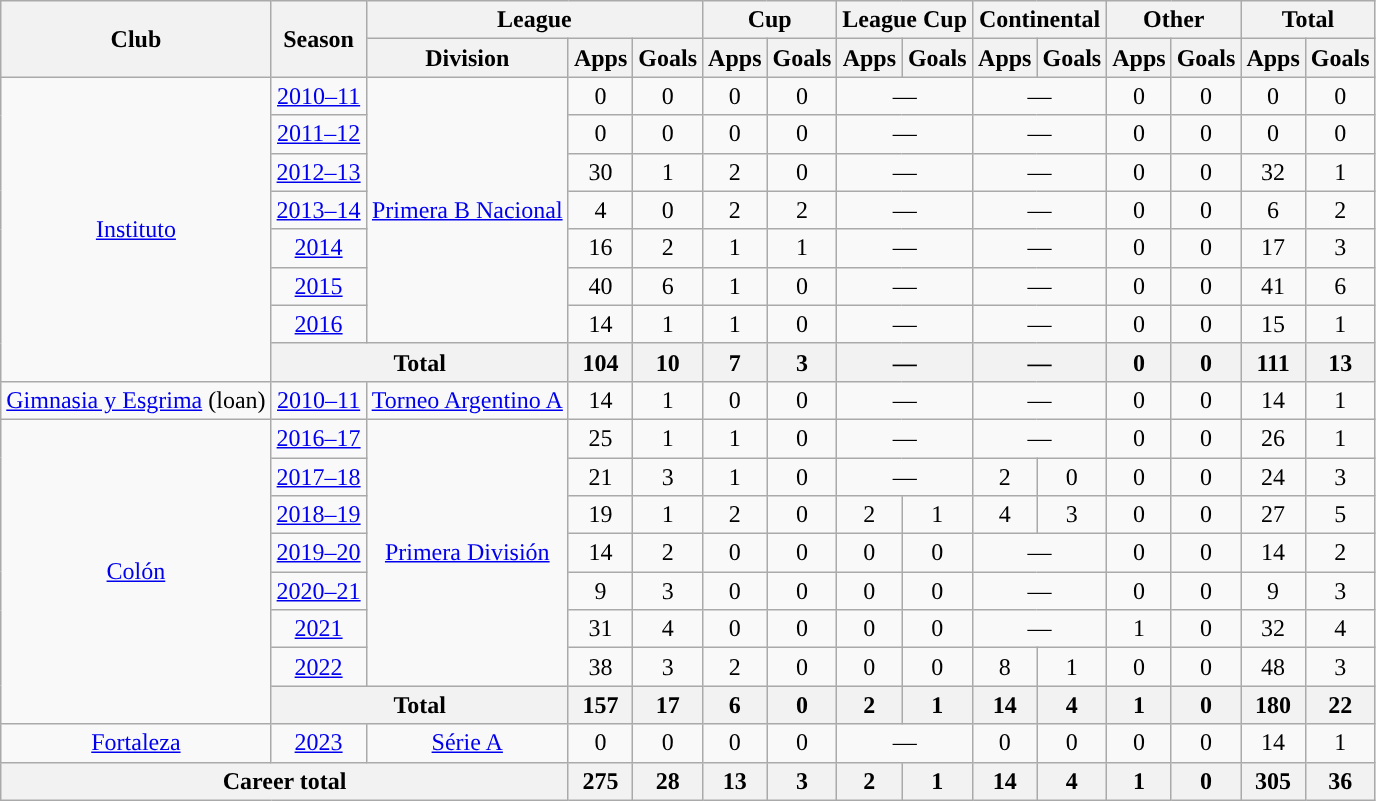<table class="wikitable" style="text-align:center">
<tr>
<th rowspan="2">Club</th>
<th rowspan="2">Season</th>
<th colspan="3">League</th>
<th colspan="2">Cup</th>
<th colspan="2">League Cup</th>
<th colspan="2">Continental</th>
<th colspan="2">Other</th>
<th colspan="2">Total</th>
</tr>
<tr>
<th>Division</th>
<th>Apps</th>
<th>Goals</th>
<th>Apps</th>
<th>Goals</th>
<th>Apps</th>
<th>Goals</th>
<th>Apps</th>
<th>Goals</th>
<th>Apps</th>
<th>Goals</th>
<th>Apps</th>
<th>Goals</th>
</tr>
<tr>
<td rowspan="8"><a href='#'>Instituto</a></td>
<td><a href='#'>2010–11</a></td>
<td rowspan="7"><a href='#'>Primera B Nacional</a></td>
<td>0</td>
<td>0</td>
<td>0</td>
<td>0</td>
<td colspan="2">—</td>
<td colspan="2">—</td>
<td>0</td>
<td>0</td>
<td>0</td>
<td>0</td>
</tr>
<tr>
<td><a href='#'>2011–12</a></td>
<td>0</td>
<td>0</td>
<td>0</td>
<td>0</td>
<td colspan="2">—</td>
<td colspan="2">—</td>
<td>0</td>
<td>0</td>
<td>0</td>
<td>0</td>
</tr>
<tr>
<td><a href='#'>2012–13</a></td>
<td>30</td>
<td>1</td>
<td>2</td>
<td>0</td>
<td colspan="2">—</td>
<td colspan="2">—</td>
<td>0</td>
<td>0</td>
<td>32</td>
<td>1</td>
</tr>
<tr>
<td><a href='#'>2013–14</a></td>
<td>4</td>
<td>0</td>
<td>2</td>
<td>2</td>
<td colspan="2">—</td>
<td colspan="2">—</td>
<td>0</td>
<td>0</td>
<td>6</td>
<td>2</td>
</tr>
<tr>
<td><a href='#'>2014</a></td>
<td>16</td>
<td>2</td>
<td>1</td>
<td>1</td>
<td colspan="2">—</td>
<td colspan="2">—</td>
<td>0</td>
<td>0</td>
<td>17</td>
<td>3</td>
</tr>
<tr>
<td><a href='#'>2015</a></td>
<td>40</td>
<td>6</td>
<td>1</td>
<td>0</td>
<td colspan="2">—</td>
<td colspan="2">—</td>
<td>0</td>
<td>0</td>
<td>41</td>
<td>6</td>
</tr>
<tr>
<td><a href='#'>2016</a></td>
<td>14</td>
<td>1</td>
<td>1</td>
<td>0</td>
<td colspan="2">—</td>
<td colspan="2">—</td>
<td>0</td>
<td>0</td>
<td>15</td>
<td>1</td>
</tr>
<tr>
<th colspan="2">Total</th>
<th>104</th>
<th>10</th>
<th>7</th>
<th>3</th>
<th colspan="2">—</th>
<th colspan="2">—</th>
<th>0</th>
<th>0</th>
<th>111</th>
<th>13</th>
</tr>
<tr>
<td rowspan="1"><a href='#'>Gimnasia y Esgrima</a> (loan)</td>
<td><a href='#'>2010–11</a></td>
<td rowspan="1"><a href='#'>Torneo Argentino A</a></td>
<td>14</td>
<td>1</td>
<td>0</td>
<td>0</td>
<td colspan="2">—</td>
<td colspan="2">—</td>
<td>0</td>
<td>0</td>
<td>14</td>
<td>1</td>
</tr>
<tr>
<td rowspan="8"><a href='#'>Colón</a></td>
<td><a href='#'>2016–17</a></td>
<td rowspan="7"><a href='#'>Primera División</a></td>
<td>25</td>
<td>1</td>
<td>1</td>
<td>0</td>
<td colspan="2">—</td>
<td colspan="2">—</td>
<td>0</td>
<td>0</td>
<td>26</td>
<td>1</td>
</tr>
<tr>
<td><a href='#'>2017–18</a></td>
<td>21</td>
<td>3</td>
<td>1</td>
<td>0</td>
<td colspan="2">—</td>
<td>2</td>
<td>0</td>
<td>0</td>
<td>0</td>
<td>24</td>
<td>3</td>
</tr>
<tr>
<td><a href='#'>2018–19</a></td>
<td>19</td>
<td>1</td>
<td>2</td>
<td>0</td>
<td>2</td>
<td>1</td>
<td>4</td>
<td>3</td>
<td>0</td>
<td>0</td>
<td>27</td>
<td>5</td>
</tr>
<tr>
<td><a href='#'>2019–20</a></td>
<td>14</td>
<td>2</td>
<td>0</td>
<td>0</td>
<td>0</td>
<td>0</td>
<td colspan="2">—</td>
<td>0</td>
<td>0</td>
<td>14</td>
<td>2</td>
</tr>
<tr>
<td><a href='#'>2020–21</a></td>
<td>9</td>
<td>3</td>
<td>0</td>
<td>0</td>
<td>0</td>
<td>0</td>
<td colspan="2">—</td>
<td>0</td>
<td>0</td>
<td>9</td>
<td>3</td>
</tr>
<tr>
<td><a href='#'>2021</a></td>
<td>31</td>
<td>4</td>
<td>0</td>
<td>0</td>
<td>0</td>
<td>0</td>
<td colspan="2">—</td>
<td>1</td>
<td>0</td>
<td>32</td>
<td>4</td>
</tr>
<tr>
<td><a href='#'>2022</a></td>
<td>38</td>
<td>3</td>
<td>2</td>
<td>0</td>
<td>0</td>
<td>0</td>
<td>8</td>
<td>1</td>
<td>0</td>
<td>0</td>
<td>48</td>
<td>3</td>
</tr>
<tr>
<th colspan="2">Total</th>
<th>157</th>
<th>17</th>
<th>6</th>
<th>0</th>
<th>2</th>
<th>1</th>
<th>14</th>
<th>4</th>
<th>1</th>
<th>0</th>
<th>180</th>
<th>22</th>
</tr>
<tr>
<td rowspan="1"><a href='#'>Fortaleza</a></td>
<td><a href='#'>2023</a></td>
<td rowspan="1"><a href='#'>Série A</a></td>
<td>0</td>
<td>0</td>
<td>0</td>
<td>0</td>
<td colspan="2">—</td>
<td>0</td>
<td>0</td>
<td>0</td>
<td>0</td>
<td>14</td>
<td>1</td>
</tr>
<tr>
<th colspan="3">Career total</th>
<th>275</th>
<th>28</th>
<th>13</th>
<th>3</th>
<th>2</th>
<th>1</th>
<th>14</th>
<th>4</th>
<th>1</th>
<th>0</th>
<th>305</th>
<th>36</th>
</tr>
</table>
